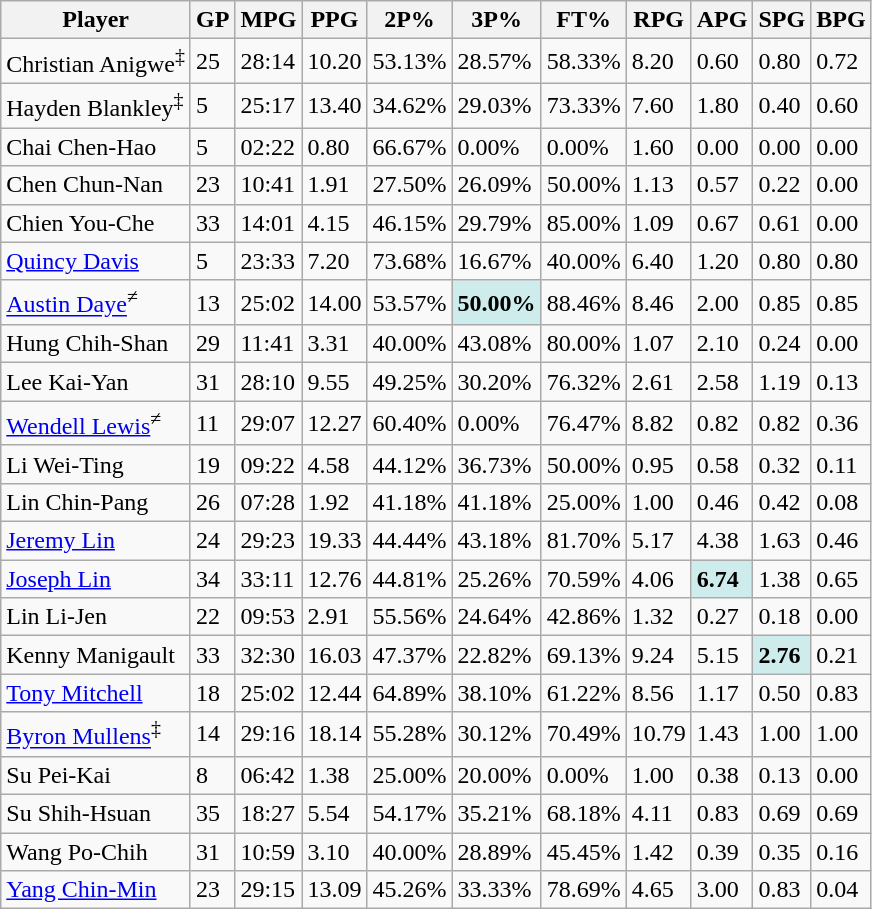<table class="wikitable">
<tr>
<th>Player</th>
<th>GP</th>
<th>MPG</th>
<th>PPG</th>
<th>2P%</th>
<th>3P%</th>
<th>FT%</th>
<th>RPG</th>
<th>APG</th>
<th>SPG</th>
<th>BPG</th>
</tr>
<tr>
<td>Christian Anigwe<sup>‡</sup></td>
<td>25</td>
<td>28:14</td>
<td>10.20</td>
<td>53.13%</td>
<td>28.57%</td>
<td>58.33%</td>
<td>8.20</td>
<td>0.60</td>
<td>0.80</td>
<td>0.72</td>
</tr>
<tr>
<td>Hayden Blankley<sup>‡</sup></td>
<td>5</td>
<td>25:17</td>
<td>13.40</td>
<td>34.62%</td>
<td>29.03%</td>
<td>73.33%</td>
<td>7.60</td>
<td>1.80</td>
<td>0.40</td>
<td>0.60</td>
</tr>
<tr>
<td>Chai Chen-Hao</td>
<td>5</td>
<td>02:22</td>
<td>0.80</td>
<td>66.67%</td>
<td>0.00%</td>
<td>0.00%</td>
<td>1.60</td>
<td>0.00</td>
<td>0.00</td>
<td>0.00</td>
</tr>
<tr>
<td>Chen Chun-Nan</td>
<td>23</td>
<td>10:41</td>
<td>1.91</td>
<td>27.50%</td>
<td>26.09%</td>
<td>50.00%</td>
<td>1.13</td>
<td>0.57</td>
<td>0.22</td>
<td>0.00</td>
</tr>
<tr>
<td>Chien You-Che</td>
<td>33</td>
<td>14:01</td>
<td>4.15</td>
<td>46.15%</td>
<td>29.79%</td>
<td>85.00%</td>
<td>1.09</td>
<td>0.67</td>
<td>0.61</td>
<td>0.00</td>
</tr>
<tr>
<td><a href='#'>Quincy Davis</a></td>
<td>5</td>
<td>23:33</td>
<td>7.20</td>
<td>73.68%</td>
<td>16.67%</td>
<td>40.00%</td>
<td>6.40</td>
<td>1.20</td>
<td>0.80</td>
<td>0.80</td>
</tr>
<tr>
<td><a href='#'>Austin Daye</a><sup>≠</sup></td>
<td>13</td>
<td>25:02</td>
<td>14.00</td>
<td>53.57%</td>
<td style="background-color: #CFECEC"><strong>50.00%</strong></td>
<td>88.46%</td>
<td>8.46</td>
<td>2.00</td>
<td>0.85</td>
<td>0.85</td>
</tr>
<tr>
<td>Hung Chih-Shan</td>
<td>29</td>
<td>11:41</td>
<td>3.31</td>
<td>40.00%</td>
<td>43.08%</td>
<td>80.00%</td>
<td>1.07</td>
<td>2.10</td>
<td>0.24</td>
<td>0.00</td>
</tr>
<tr>
<td>Lee Kai-Yan</td>
<td>31</td>
<td>28:10</td>
<td>9.55</td>
<td>49.25%</td>
<td>30.20%</td>
<td>76.32%</td>
<td>2.61</td>
<td>2.58</td>
<td>1.19</td>
<td>0.13</td>
</tr>
<tr>
<td><a href='#'>Wendell Lewis</a><sup>≠</sup></td>
<td>11</td>
<td>29:07</td>
<td>12.27</td>
<td>60.40%</td>
<td>0.00%</td>
<td>76.47%</td>
<td>8.82</td>
<td>0.82</td>
<td>0.82</td>
<td>0.36</td>
</tr>
<tr>
<td>Li Wei-Ting</td>
<td>19</td>
<td>09:22</td>
<td>4.58</td>
<td>44.12%</td>
<td>36.73%</td>
<td>50.00%</td>
<td>0.95</td>
<td>0.58</td>
<td>0.32</td>
<td>0.11</td>
</tr>
<tr>
<td>Lin Chin-Pang</td>
<td>26</td>
<td>07:28</td>
<td>1.92</td>
<td>41.18%</td>
<td>41.18%</td>
<td>25.00%</td>
<td>1.00</td>
<td>0.46</td>
<td>0.42</td>
<td>0.08</td>
</tr>
<tr>
<td><a href='#'>Jeremy Lin</a></td>
<td>24</td>
<td>29:23</td>
<td>19.33</td>
<td>44.44%</td>
<td>43.18%</td>
<td>81.70%</td>
<td>5.17</td>
<td>4.38</td>
<td>1.63</td>
<td>0.46</td>
</tr>
<tr>
<td><a href='#'>Joseph Lin</a></td>
<td>34</td>
<td>33:11</td>
<td>12.76</td>
<td>44.81%</td>
<td>25.26%</td>
<td>70.59%</td>
<td>4.06</td>
<td style="background-color: #CFECEC"><strong>6.74</strong></td>
<td>1.38</td>
<td>0.65</td>
</tr>
<tr>
<td>Lin Li-Jen</td>
<td>22</td>
<td>09:53</td>
<td>2.91</td>
<td>55.56%</td>
<td>24.64%</td>
<td>42.86%</td>
<td>1.32</td>
<td>0.27</td>
<td>0.18</td>
<td>0.00</td>
</tr>
<tr>
<td>Kenny Manigault</td>
<td>33</td>
<td>32:30</td>
<td>16.03</td>
<td>47.37%</td>
<td>22.82%</td>
<td>69.13%</td>
<td>9.24</td>
<td>5.15</td>
<td style="background-color: #CFECEC"><strong>2.76</strong></td>
<td>0.21</td>
</tr>
<tr>
<td><a href='#'>Tony Mitchell</a></td>
<td>18</td>
<td>25:02</td>
<td>12.44</td>
<td>64.89%</td>
<td>38.10%</td>
<td>61.22%</td>
<td>8.56</td>
<td>1.17</td>
<td>0.50</td>
<td>0.83</td>
</tr>
<tr>
<td><a href='#'>Byron Mullens</a><sup>‡</sup></td>
<td>14</td>
<td>29:16</td>
<td>18.14</td>
<td>55.28%</td>
<td>30.12%</td>
<td>70.49%</td>
<td>10.79</td>
<td>1.43</td>
<td>1.00</td>
<td>1.00</td>
</tr>
<tr>
<td>Su Pei-Kai</td>
<td>8</td>
<td>06:42</td>
<td>1.38</td>
<td>25.00%</td>
<td>20.00%</td>
<td>0.00%</td>
<td>1.00</td>
<td>0.38</td>
<td>0.13</td>
<td>0.00</td>
</tr>
<tr>
<td>Su Shih-Hsuan</td>
<td>35</td>
<td>18:27</td>
<td>5.54</td>
<td>54.17%</td>
<td>35.21%</td>
<td>68.18%</td>
<td>4.11</td>
<td>0.83</td>
<td>0.69</td>
<td>0.69</td>
</tr>
<tr>
<td>Wang Po-Chih</td>
<td>31</td>
<td>10:59</td>
<td>3.10</td>
<td>40.00%</td>
<td>28.89%</td>
<td>45.45%</td>
<td>1.42</td>
<td>0.39</td>
<td>0.35</td>
<td>0.16</td>
</tr>
<tr>
<td><a href='#'>Yang Chin-Min</a></td>
<td>23</td>
<td>29:15</td>
<td>13.09</td>
<td>45.26%</td>
<td>33.33%</td>
<td>78.69%</td>
<td>4.65</td>
<td>3.00</td>
<td>0.83</td>
<td>0.04</td>
</tr>
</table>
